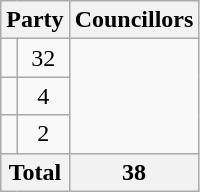<table class="wikitable">
<tr>
<th colspan=2>Party</th>
<th>Councillors</th>
</tr>
<tr>
<td></td>
<td align=center>32</td>
</tr>
<tr>
<td></td>
<td align=center>4</td>
</tr>
<tr>
<td></td>
<td align=center>2</td>
</tr>
<tr>
<th colspan=2>Total</th>
<th align=center>38</th>
</tr>
</table>
